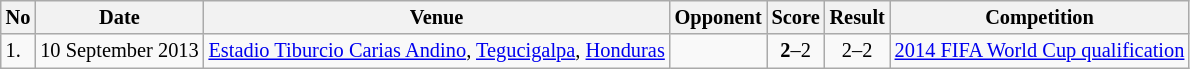<table class="wikitable" style="font-size:85%;">
<tr>
<th>No</th>
<th>Date</th>
<th>Venue</th>
<th>Opponent</th>
<th>Score</th>
<th>Result</th>
<th>Competition</th>
</tr>
<tr>
<td>1.</td>
<td>10 September 2013</td>
<td><a href='#'>Estadio Tiburcio Carias Andino</a>, <a href='#'>Tegucigalpa</a>, <a href='#'>Honduras</a></td>
<td></td>
<td align=center><strong>2</strong>–2</td>
<td align=center>2–2</td>
<td><a href='#'>2014 FIFA World Cup qualification</a></td>
</tr>
</table>
